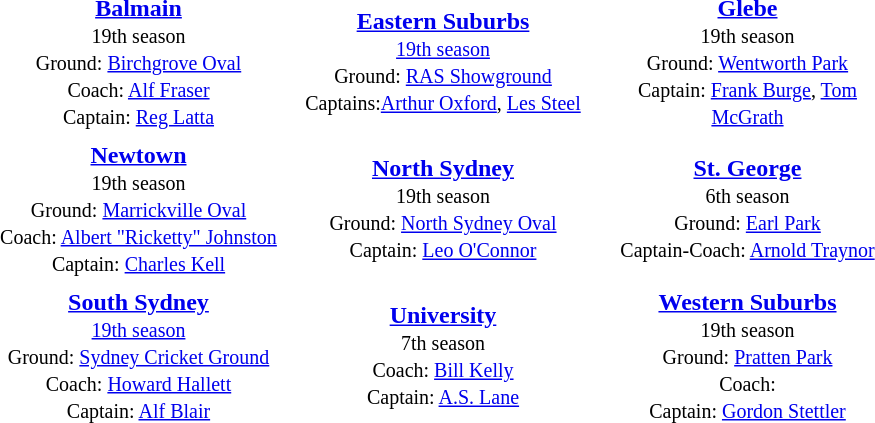<table class="toccolours" style="margin:auto; text-valign:center;" cellpadding="3" cellspacing="2">
<tr>
<th width=195></th>
<th width=195></th>
<th width=195></th>
</tr>
<tr>
<td style="text-align:center;"><strong><a href='#'>Balmain</a></strong><br><small>19th season<br>Ground: <a href='#'>Birchgrove Oval</a><br>Coach: <a href='#'>Alf Fraser</a><br>Captain: <a href='#'>Reg Latta</a></small></td>
<td style="text-align:center;"><strong><a href='#'>Eastern Suburbs</a></strong><br><small><a href='#'>19th season</a><br>Ground: <a href='#'>RAS Showground</a><br>Captains:<a href='#'>Arthur Oxford</a>, <a href='#'>Les Steel</a></small></td>
<td style="text-align:center;"><strong><a href='#'>Glebe</a></strong><br><small>19th season<br>Ground: <a href='#'>Wentworth Park</a><br>Captain: <a href='#'>Frank Burge</a>, <a href='#'>Tom McGrath</a></small></td>
</tr>
<tr>
<td style="text-align:center;"><strong><a href='#'>Newtown</a></strong><br><small>19th season<br>Ground: <a href='#'>Marrickville Oval</a><br>Coach: <a href='#'>Albert "Ricketty" Johnston</a><br>Captain: <a href='#'>Charles Kell</a></small></td>
<td style="text-align:center;"><strong><a href='#'>North Sydney</a></strong><br><small>19th season<br>Ground: <a href='#'>North Sydney Oval</a><br>Captain: <a href='#'>Leo O'Connor</a></small></td>
<td style="text-align:center;"><strong><a href='#'>St. George</a></strong><br><small>6th season<br>Ground: <a href='#'>Earl Park</a><br>Captain-Coach: <a href='#'>Arnold Traynor</a></small></td>
</tr>
<tr>
<td style="text-align:center;"><strong><a href='#'>South Sydney</a></strong><br><small><a href='#'>19th season</a><br>Ground: <a href='#'>Sydney Cricket Ground</a><br>Coach: <a href='#'>Howard Hallett</a><br>Captain: <a href='#'>Alf Blair</a></small></td>
<td style="text-align:center;"><strong><a href='#'>University</a></strong><br><small>7th season<br>Coach: <a href='#'>Bill Kelly</a><br>Captain: <a href='#'>A.S. Lane</a></small></td>
<td style="text-align:center;"><strong><a href='#'>Western Suburbs</a></strong><br><small>19th season<br>Ground: <a href='#'>Pratten Park</a><br>Coach: <br>Captain: <a href='#'>Gordon Stettler</a></small></td>
</tr>
</table>
